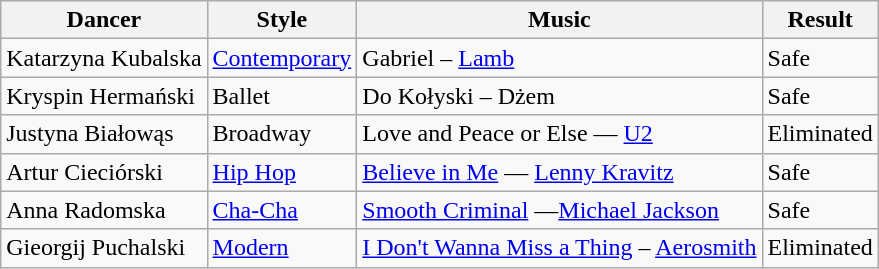<table class="wikitable">
<tr>
<th>Dancer</th>
<th>Style</th>
<th>Music</th>
<th>Result</th>
</tr>
<tr>
<td>Katarzyna Kubalska</td>
<td><a href='#'>Contemporary</a></td>
<td>Gabriel – <a href='#'>Lamb</a></td>
<td>Safe</td>
</tr>
<tr>
<td>Kryspin Hermański</td>
<td>Ballet</td>
<td>Do Kołyski – Dżem</td>
<td>Safe</td>
</tr>
<tr>
<td>Justyna Białowąs</td>
<td>Broadway</td>
<td>Love and Peace or Else — <a href='#'>U2</a></td>
<td>Eliminated</td>
</tr>
<tr>
<td>Artur Cieciórski</td>
<td><a href='#'>Hip Hop</a></td>
<td><a href='#'>Believe in Me</a> — <a href='#'>Lenny Kravitz</a></td>
<td>Safe</td>
</tr>
<tr>
<td>Anna Radomska</td>
<td><a href='#'>Cha-Cha</a></td>
<td><a href='#'>Smooth Criminal</a> —<a href='#'>Michael Jackson</a></td>
<td>Safe</td>
</tr>
<tr>
<td>Gieorgij Puchalski</td>
<td><a href='#'>Modern</a></td>
<td><a href='#'>I Don't Wanna Miss a Thing</a> – <a href='#'>Aerosmith</a></td>
<td>Eliminated</td>
</tr>
</table>
